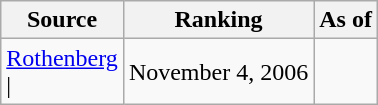<table class="wikitable" style="text-align:center">
<tr>
<th>Source</th>
<th>Ranking</th>
<th>As of</th>
</tr>
<tr>
<td align=left><a href='#'>Rothenberg</a><br>| </td>
<td>November 4, 2006</td>
</tr>
</table>
